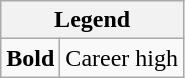<table class="wikitable mw-collapsible mw-collapsed">
<tr>
<th colspan="2">Legend</th>
</tr>
<tr>
<td><strong>Bold</strong></td>
<td>Career high</td>
</tr>
</table>
